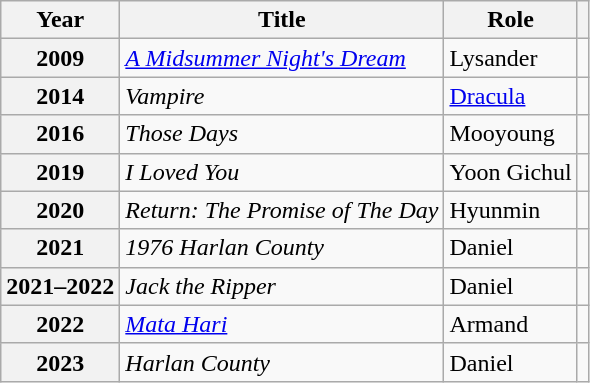<table class="wikitable sortable plainrowheaders">
<tr>
<th scope="col">Year</th>
<th scope="col">Title</th>
<th scope="col">Role</th>
<th scope="col" class="unsortable"></th>
</tr>
<tr>
<th scope="row">2009</th>
<td><em><a href='#'>A Midsummer Night's Dream</a></em></td>
<td>Lysander</td>
<td></td>
</tr>
<tr>
<th scope="row">2014</th>
<td><em>Vampire</em></td>
<td><a href='#'>Dracula</a></td>
<td></td>
</tr>
<tr>
<th scope="row">2016</th>
<td><em>Those Days</em></td>
<td>Mooyoung</td>
<td></td>
</tr>
<tr>
<th scope="row">2019</th>
<td><em>I Loved You</em></td>
<td>Yoon Gichul</td>
<td></td>
</tr>
<tr>
<th scope="row">2020</th>
<td><em>Return: The Promise of The Day</em></td>
<td>Hyunmin</td>
<td></td>
</tr>
<tr>
<th scope="row">2021</th>
<td><em>1976 Harlan County</em></td>
<td>Daniel</td>
<td></td>
</tr>
<tr>
<th scope="row">2021–2022</th>
<td><em>Jack the Ripper</em></td>
<td>Daniel</td>
<td></td>
</tr>
<tr>
<th scope="row">2022</th>
<td><em><a href='#'>Mata Hari</a></em></td>
<td>Armand</td>
<td></td>
</tr>
<tr>
<th scope="row">2023</th>
<td><em>Harlan County</em></td>
<td>Daniel</td>
<td></td>
</tr>
</table>
